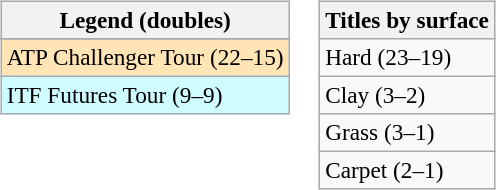<table>
<tr valign=top>
<td><br><table class=wikitable style=font-size:97%>
<tr>
<th>Legend (doubles)</th>
</tr>
<tr bgcolor=e5d1cb>
</tr>
<tr bgcolor=moccasin>
<td>ATP Challenger Tour (22–15)</td>
</tr>
<tr bgcolor=cffcff>
<td>ITF Futures Tour (9–9)</td>
</tr>
</table>
</td>
<td><br><table class=wikitable style=font-size:97%>
<tr>
<th>Titles by surface</th>
</tr>
<tr>
<td>Hard (23–19)</td>
</tr>
<tr>
<td>Clay (3–2)</td>
</tr>
<tr>
<td>Grass (3–1)</td>
</tr>
<tr>
<td>Carpet (2–1)</td>
</tr>
</table>
</td>
</tr>
</table>
